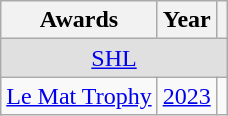<table class="wikitable">
<tr>
<th>Awards</th>
<th>Year</th>
<th></th>
</tr>
<tr ALIGN="center" bgcolor="#e0e0e0">
<td colspan="3"><a href='#'>SHL</a></td>
</tr>
<tr>
<td><a href='#'>Le Mat Trophy</a></td>
<td><a href='#'>2023</a></td>
<td></td>
</tr>
</table>
